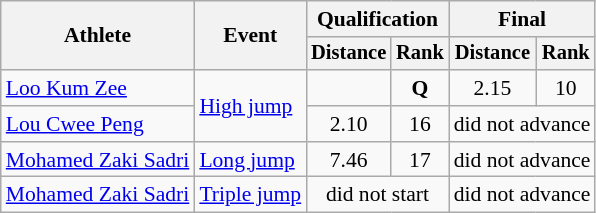<table class="wikitable" style="font-size:90%">
<tr>
<th rowspan=2>Athlete</th>
<th rowspan=2>Event</th>
<th colspan=2>Qualification</th>
<th colspan=2>Final</th>
</tr>
<tr style="font-size:95%">
<th>Distance</th>
<th>Rank</th>
<th>Distance</th>
<th>Rank</th>
</tr>
<tr align=center>
<td align=left><a href='#'>Loo Kum Zee</a></td>
<td rowspan=2 align=left><a href='#'>High jump</a></td>
<td></td>
<td><strong>Q</strong></td>
<td>2.15</td>
<td>10</td>
</tr>
<tr align=center>
<td align=left><a href='#'>Lou Cwee Peng</a></td>
<td>2.10</td>
<td>16</td>
<td colspan=2>did not advance</td>
</tr>
<tr align=center>
<td align=left><a href='#'>Mohamed Zaki Sadri</a></td>
<td align=left><a href='#'>Long jump</a></td>
<td>7.46</td>
<td>17</td>
<td colspan=2>did not advance</td>
</tr>
<tr align=center>
<td align=left><a href='#'>Mohamed Zaki Sadri</a></td>
<td rowspan=2 align=left><a href='#'>Triple jump</a></td>
<td colspan=2>did not start</td>
<td colspan=2>did not advance</td>
</tr>
</table>
